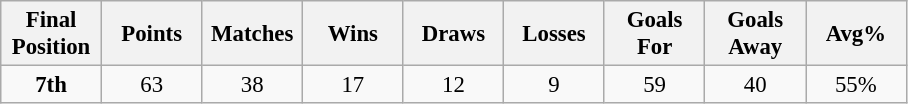<table class="wikitable" style="font-size: 95%; text-align: center;">
<tr>
<th width=60>Final Position</th>
<th width=60>Points</th>
<th width=60>Matches</th>
<th width=60>Wins</th>
<th width=60>Draws</th>
<th width=60>Losses</th>
<th width=60>Goals For</th>
<th width=60>Goals Away</th>
<th width=60>Avg%</th>
</tr>
<tr>
<td><strong>7th</strong></td>
<td>63</td>
<td>38</td>
<td>17</td>
<td>12</td>
<td>9</td>
<td>59</td>
<td>40</td>
<td>55%</td>
</tr>
</table>
